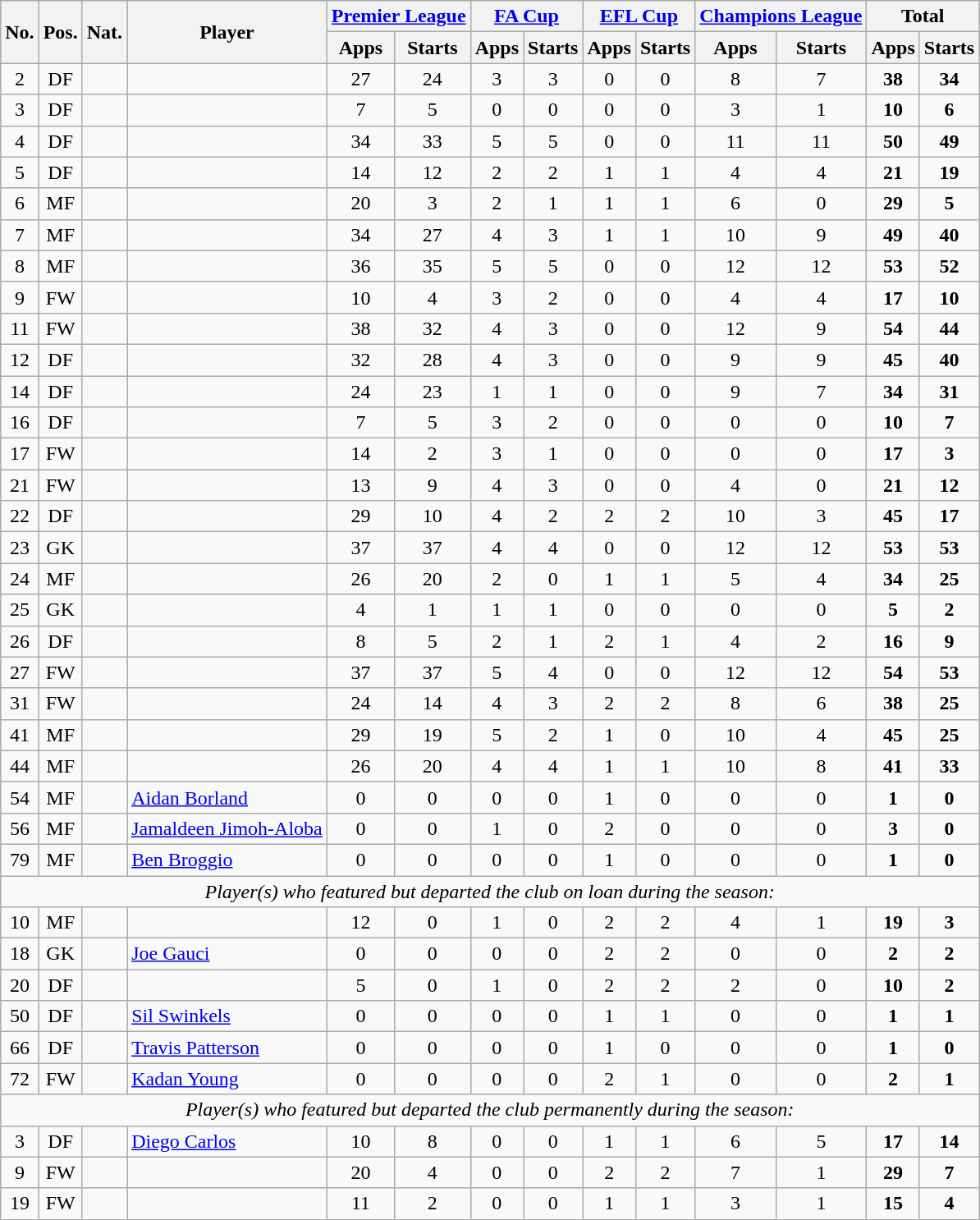<table class="wikitable sortable" style="text-align:center">
<tr>
<th rowspan="2">No.</th>
<th rowspan="2">Pos.</th>
<th rowspan="2">Nat.</th>
<th rowspan="2">Player</th>
<th colspan="2"><a href='#'>Premier League</a></th>
<th colspan="2"><a href='#'>FA Cup</a></th>
<th colspan="2"><a href='#'>EFL Cup</a></th>
<th colspan="2"><a href='#'>Champions League</a></th>
<th colspan="2">Total</th>
</tr>
<tr>
<th>Apps</th>
<th>Starts</th>
<th>Apps</th>
<th>Starts</th>
<th>Apps</th>
<th>Starts</th>
<th>Apps</th>
<th>Starts</th>
<th>Apps</th>
<th>Starts</th>
</tr>
<tr>
<td>2</td>
<td>DF</td>
<td></td>
<td align=left></td>
<td>27</td>
<td>24</td>
<td>3</td>
<td>3</td>
<td>0</td>
<td>0</td>
<td>8</td>
<td>7</td>
<td><strong>38</strong></td>
<td><strong>34</strong></td>
</tr>
<tr>
<td>3</td>
<td>DF</td>
<td></td>
<td align=left></td>
<td>7</td>
<td>5</td>
<td>0</td>
<td>0</td>
<td>0</td>
<td>0</td>
<td>3</td>
<td>1</td>
<td><strong>10</strong></td>
<td><strong>6</strong></td>
</tr>
<tr>
<td>4</td>
<td>DF</td>
<td></td>
<td align="left"></td>
<td>34</td>
<td>33</td>
<td>5</td>
<td>5</td>
<td>0</td>
<td>0</td>
<td>11</td>
<td>11</td>
<td><strong>50</strong></td>
<td><strong>49</strong></td>
</tr>
<tr>
<td>5</td>
<td>DF</td>
<td></td>
<td align="left"></td>
<td>14</td>
<td>12</td>
<td>2</td>
<td>2</td>
<td>1</td>
<td>1</td>
<td>4</td>
<td>4</td>
<td><strong>21</strong></td>
<td><strong>19</strong></td>
</tr>
<tr>
<td>6</td>
<td>MF</td>
<td></td>
<td align="left"></td>
<td>20</td>
<td>3</td>
<td>2</td>
<td>1</td>
<td>1</td>
<td>1</td>
<td>6</td>
<td>0</td>
<td><strong>29</strong></td>
<td><strong>5</strong></td>
</tr>
<tr>
<td>7</td>
<td>MF</td>
<td></td>
<td align="left"></td>
<td>34</td>
<td>27</td>
<td>4</td>
<td>3</td>
<td>1</td>
<td>1</td>
<td>10</td>
<td>9</td>
<td><strong>49</strong></td>
<td><strong>40</strong></td>
</tr>
<tr>
<td>8</td>
<td>MF</td>
<td></td>
<td align="left"></td>
<td>36</td>
<td>35</td>
<td>5</td>
<td>5</td>
<td>0</td>
<td>0</td>
<td>12</td>
<td>12</td>
<td><strong>53</strong></td>
<td><strong>52</strong></td>
</tr>
<tr>
<td>9</td>
<td>FW</td>
<td></td>
<td align="left"></td>
<td>10</td>
<td>4</td>
<td>3</td>
<td>2</td>
<td>0</td>
<td>0</td>
<td>4</td>
<td>4</td>
<td><strong>17</strong></td>
<td><strong>10</strong></td>
</tr>
<tr>
<td>11</td>
<td>FW</td>
<td></td>
<td align="left"></td>
<td>38</td>
<td>32</td>
<td>4</td>
<td>3</td>
<td>0</td>
<td>0</td>
<td>12</td>
<td>9</td>
<td><strong>54</strong></td>
<td><strong>44</strong></td>
</tr>
<tr>
<td>12</td>
<td>DF</td>
<td></td>
<td align="left"></td>
<td>32</td>
<td>28</td>
<td>4</td>
<td>3</td>
<td>0</td>
<td>0</td>
<td>9</td>
<td>9</td>
<td><strong>45</strong></td>
<td><strong>40</strong></td>
</tr>
<tr>
<td>14</td>
<td>DF</td>
<td></td>
<td align="left"></td>
<td>24</td>
<td>23</td>
<td>1</td>
<td>1</td>
<td>0</td>
<td>0</td>
<td>9</td>
<td>7</td>
<td><strong>34</strong></td>
<td><strong>31</strong></td>
</tr>
<tr>
<td>16</td>
<td>DF</td>
<td></td>
<td align="left"></td>
<td>7</td>
<td>5</td>
<td>3</td>
<td>2</td>
<td>0</td>
<td>0</td>
<td>0</td>
<td>0</td>
<td><strong>10</strong></td>
<td><strong>7</strong></td>
</tr>
<tr>
<td>17</td>
<td>FW</td>
<td></td>
<td align="left"></td>
<td>14</td>
<td>2</td>
<td>3</td>
<td>1</td>
<td>0</td>
<td>0</td>
<td>0</td>
<td>0</td>
<td><strong>17</strong></td>
<td><strong>3</strong></td>
</tr>
<tr>
<td>21</td>
<td>FW</td>
<td></td>
<td align="left"></td>
<td>13</td>
<td>9</td>
<td>4</td>
<td>3</td>
<td>0</td>
<td>0</td>
<td>4</td>
<td>0</td>
<td><strong>21</strong></td>
<td><strong>12</strong></td>
</tr>
<tr>
<td>22</td>
<td>DF</td>
<td></td>
<td align=left></td>
<td>29</td>
<td>10</td>
<td>4</td>
<td>2</td>
<td>2</td>
<td>2</td>
<td>10</td>
<td>3</td>
<td><strong>45</strong></td>
<td><strong>17</strong></td>
</tr>
<tr>
<td>23</td>
<td>GK</td>
<td></td>
<td align=left></td>
<td>37</td>
<td>37</td>
<td>4</td>
<td>4</td>
<td>0</td>
<td>0</td>
<td>12</td>
<td>12</td>
<td><strong>53</strong></td>
<td><strong>53</strong></td>
</tr>
<tr>
<td>24</td>
<td>MF</td>
<td></td>
<td align=left></td>
<td>26</td>
<td>20</td>
<td>2</td>
<td>0</td>
<td>1</td>
<td>1</td>
<td>5</td>
<td>4</td>
<td><strong>34</strong></td>
<td><strong>25</strong></td>
</tr>
<tr>
<td>25</td>
<td>GK</td>
<td></td>
<td align=left></td>
<td>4</td>
<td>1</td>
<td>1</td>
<td>1</td>
<td>0</td>
<td>0</td>
<td>0</td>
<td>0</td>
<td><strong>5</strong></td>
<td><strong>2</strong></td>
</tr>
<tr>
<td>26</td>
<td>DF</td>
<td></td>
<td align="left"></td>
<td>8</td>
<td>5</td>
<td>2</td>
<td>1</td>
<td>2</td>
<td>1</td>
<td>4</td>
<td>2</td>
<td><strong>16</strong></td>
<td><strong>9</strong></td>
</tr>
<tr>
<td>27</td>
<td>FW</td>
<td></td>
<td align="left"></td>
<td>37</td>
<td>37</td>
<td>5</td>
<td>4</td>
<td>0</td>
<td>0</td>
<td>12</td>
<td>12</td>
<td><strong>54</strong></td>
<td><strong>53</strong></td>
</tr>
<tr>
<td>31</td>
<td>FW</td>
<td></td>
<td align=left></td>
<td>24</td>
<td>14</td>
<td>4</td>
<td>3</td>
<td>2</td>
<td>2</td>
<td>8</td>
<td>6</td>
<td><strong>38</strong></td>
<td><strong>25</strong></td>
</tr>
<tr>
<td>41</td>
<td>MF</td>
<td></td>
<td align="left"></td>
<td>29</td>
<td>19</td>
<td>5</td>
<td>2</td>
<td>1</td>
<td>0</td>
<td>10</td>
<td>4</td>
<td><strong>45</strong></td>
<td><strong>25</strong></td>
</tr>
<tr>
<td>44</td>
<td>MF</td>
<td></td>
<td align="left"></td>
<td>26</td>
<td>20</td>
<td>4</td>
<td>4</td>
<td>1</td>
<td>1</td>
<td>10</td>
<td>8</td>
<td><strong>41</strong></td>
<td><strong>33</strong></td>
</tr>
<tr>
<td>54</td>
<td>MF</td>
<td></td>
<td align="left"><a href='#'>Aidan Borland</a></td>
<td>0</td>
<td>0</td>
<td>0</td>
<td>0</td>
<td>1</td>
<td>0</td>
<td>0</td>
<td>0</td>
<td><strong>1</strong></td>
<td><strong>0</strong></td>
</tr>
<tr>
<td>56</td>
<td>MF</td>
<td></td>
<td align="left"><a href='#'>Jamaldeen Jimoh-Aloba</a></td>
<td>0</td>
<td>0</td>
<td>1</td>
<td>0</td>
<td>2</td>
<td>0</td>
<td>0</td>
<td>0</td>
<td><strong>3</strong></td>
<td><strong>0</strong></td>
</tr>
<tr>
<td>79</td>
<td>MF</td>
<td></td>
<td align="left"><a href='#'>Ben Broggio</a></td>
<td>0</td>
<td>0</td>
<td>0</td>
<td>0</td>
<td>1</td>
<td>0</td>
<td>0</td>
<td>0</td>
<td><strong>1</strong></td>
<td><strong>0</strong></td>
</tr>
<tr>
<td colspan="14"><em>Player(s) who featured but departed the club on loan during the season:</em></td>
</tr>
<tr>
<td>10</td>
<td>MF</td>
<td></td>
<td align="left"></td>
<td>12</td>
<td>0</td>
<td>1</td>
<td>0</td>
<td>2</td>
<td>2</td>
<td>4</td>
<td>1</td>
<td><strong>19</strong></td>
<td><strong>3</strong></td>
</tr>
<tr>
<td>18</td>
<td>GK</td>
<td></td>
<td align="left"><a href='#'>Joe Gauci</a></td>
<td>0</td>
<td>0</td>
<td>0</td>
<td>0</td>
<td>2</td>
<td>2</td>
<td>0</td>
<td>0</td>
<td><strong>2</strong></td>
<td><strong>2</strong></td>
</tr>
<tr>
<td>20</td>
<td>DF</td>
<td></td>
<td align=left></td>
<td>5</td>
<td>0</td>
<td>1</td>
<td>0</td>
<td>2</td>
<td>2</td>
<td>2</td>
<td>0</td>
<td><strong>10</strong></td>
<td><strong>2</strong></td>
</tr>
<tr>
<td>50</td>
<td>DF</td>
<td></td>
<td align="left"><a href='#'>Sil Swinkels</a></td>
<td>0</td>
<td>0</td>
<td>0</td>
<td>0</td>
<td>1</td>
<td>1</td>
<td>0</td>
<td>0</td>
<td><strong>1</strong></td>
<td><strong>1</strong></td>
</tr>
<tr>
<td>66</td>
<td>DF</td>
<td></td>
<td align="left"><a href='#'>Travis Patterson</a></td>
<td>0</td>
<td>0</td>
<td>0</td>
<td>0</td>
<td>1</td>
<td>0</td>
<td>0</td>
<td>0</td>
<td><strong>1</strong></td>
<td><strong>0</strong></td>
</tr>
<tr>
<td>72</td>
<td>FW</td>
<td></td>
<td align="left"><a href='#'>Kadan Young</a></td>
<td>0</td>
<td>0</td>
<td>0</td>
<td>0</td>
<td>2</td>
<td>1</td>
<td>0</td>
<td>0</td>
<td><strong>2</strong></td>
<td><strong>1</strong></td>
</tr>
<tr>
<td colspan="14"><em>Player(s) who featured but departed the club permanently during the season:</em></td>
</tr>
<tr>
<td>3</td>
<td>DF</td>
<td></td>
<td align=left><a href='#'>Diego Carlos</a></td>
<td>10</td>
<td>8</td>
<td>0</td>
<td>0</td>
<td>1</td>
<td>1</td>
<td>6</td>
<td>5</td>
<td><strong>17</strong></td>
<td><strong>14</strong></td>
</tr>
<tr>
<td>9</td>
<td>FW</td>
<td></td>
<td align="left"></td>
<td>20</td>
<td>4</td>
<td>0</td>
<td>0</td>
<td>2</td>
<td>2</td>
<td>7</td>
<td>1</td>
<td><strong>29</strong></td>
<td><strong>7</strong></td>
</tr>
<tr>
<td>19</td>
<td>FW</td>
<td></td>
<td align=left></td>
<td>11</td>
<td>2</td>
<td>0</td>
<td>0</td>
<td>1</td>
<td>1</td>
<td>3</td>
<td>1</td>
<td><strong>15</strong></td>
<td><strong>4</strong></td>
</tr>
</table>
